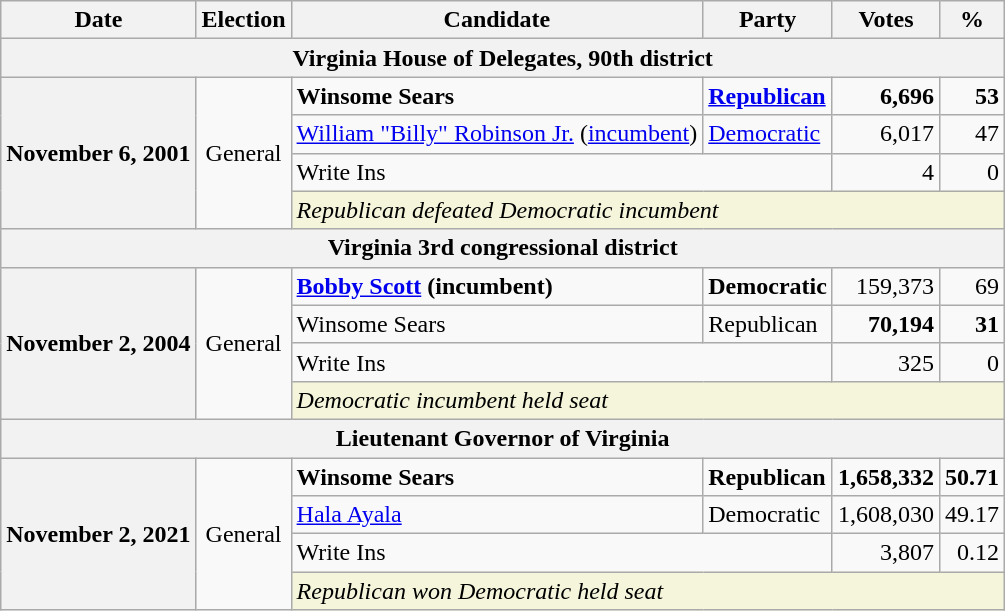<table class="wikitable">
<tr>
<th>Date</th>
<th>Election</th>
<th>Candidate</th>
<th>Party</th>
<th>Votes</th>
<th>%</th>
</tr>
<tr>
<th colspan="6">Virginia House of Delegates, 90th district</th>
</tr>
<tr>
<th rowspan="4" align="center">November 6, 2001</th>
<td rowspan="4" align="center">General</td>
<td><strong>Winsome Sears</strong></td>
<td><strong><a href='#'>Republican</a></strong></td>
<td align="right"><strong>6,696</strong></td>
<td align="right"><strong>53</strong></td>
</tr>
<tr>
<td><a href='#'>William "Billy" Robinson Jr.</a> (<a href='#'>incumbent</a>)</td>
<td><a href='#'>Democratic</a></td>
<td align="right">6,017</td>
<td align="right">47</td>
</tr>
<tr>
<td colspan="2">Write Ins</td>
<td align="right">4</td>
<td align="right">0</td>
</tr>
<tr>
<td colspan="4" style="background:Beige"><em>Republican defeated Democratic incumbent</em></td>
</tr>
<tr>
<th colspan="6">Virginia 3rd congressional district</th>
</tr>
<tr>
<th rowspan="4" align="center">November 2, 2004</th>
<td rowspan="4" align="center">General</td>
<td><strong><a href='#'>Bobby Scott</a> (incumbent)</strong></td>
<td><strong>Democratic</strong></td>
<td align="right">159,373</td>
<td align="right">69</td>
</tr>
<tr>
<td>Winsome Sears</td>
<td>Republican</td>
<td align="right"><strong>70,194</strong></td>
<td align="right"><strong>31</strong></td>
</tr>
<tr>
<td colspan="2">Write Ins</td>
<td align="right">325</td>
<td align="right">0</td>
</tr>
<tr>
<td colspan="4" style="background:Beige"><em>Democratic incumbent held seat</em></td>
</tr>
<tr>
<th colspan="6">Lieutenant Governor of Virginia</th>
</tr>
<tr>
<th rowspan="4" align="center">November 2, 2021</th>
<td rowspan="4" align="center">General</td>
<td><strong>Winsome Sears</strong></td>
<td><strong>Republican</strong></td>
<td align="right"><strong>1,658,332</strong></td>
<td align="right"><strong>50.71</strong></td>
</tr>
<tr>
<td><a href='#'>Hala Ayala</a></td>
<td>Democratic</td>
<td align="right">1,608,030</td>
<td align="right">49.17</td>
</tr>
<tr>
<td colspan="2">Write Ins</td>
<td align="right">3,807</td>
<td align="right">0.12</td>
</tr>
<tr>
<td colspan="4" style="background:Beige"><em>Republican won Democratic held seat</em></td>
</tr>
</table>
